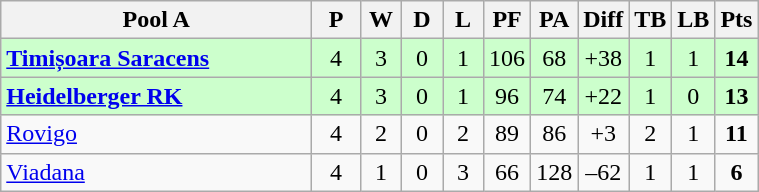<table class="wikitable" style="text-align: center;">
<tr>
<th width="200">Pool A</th>
<th width="25">P</th>
<th width="20">W</th>
<th width="20">D</th>
<th width="20">L</th>
<th width="20">PF</th>
<th width="20">PA</th>
<th width="20">Diff</th>
<th width="20">TB</th>
<th width="20">LB</th>
<th width="20">Pts</th>
</tr>
<tr bgcolor="#ccffcc">
<td style="text-align:left;"> <strong><a href='#'>Timișoara Saracens</a> </strong></td>
<td>4</td>
<td>3</td>
<td>0</td>
<td>1</td>
<td>106</td>
<td>68</td>
<td>+38</td>
<td>1</td>
<td>1</td>
<td><strong>14</strong></td>
</tr>
<tr bgcolor="#ccffcc">
<td style="text-align:left;"> <strong><a href='#'>Heidelberger RK</a>  </strong></td>
<td>4</td>
<td>3</td>
<td>0</td>
<td>1</td>
<td>96</td>
<td>74</td>
<td>+22</td>
<td>1</td>
<td>0</td>
<td><strong>13</strong></td>
</tr>
<tr>
<td style="text-align:left;"> <a href='#'>Rovigo</a></td>
<td>4</td>
<td>2</td>
<td>0</td>
<td>2</td>
<td>89</td>
<td>86</td>
<td>+3</td>
<td>2</td>
<td>1</td>
<td><strong>11</strong></td>
</tr>
<tr>
<td style="text-align:left;"> <a href='#'>Viadana</a></td>
<td>4</td>
<td>1</td>
<td>0</td>
<td>3</td>
<td>66</td>
<td>128</td>
<td>–62</td>
<td>1</td>
<td>1</td>
<td><strong>6</strong></td>
</tr>
</table>
